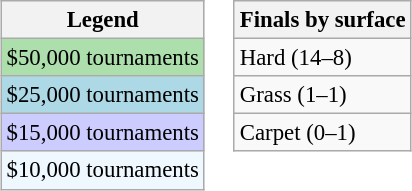<table>
<tr valign=top>
<td><br><table class=wikitable style="font-size:95%">
<tr>
<th>Legend</th>
</tr>
<tr style="background:#addfad;">
<td>$50,000 tournaments</td>
</tr>
<tr style="background:lightblue;">
<td>$25,000 tournaments</td>
</tr>
<tr style="background:#ccccff;">
<td>$15,000 tournaments</td>
</tr>
<tr style="background:#f0f8ff;">
<td>$10,000 tournaments</td>
</tr>
</table>
</td>
<td><br><table class=wikitable style="font-size:95%">
<tr>
<th>Finals by surface</th>
</tr>
<tr>
<td>Hard (14–8)</td>
</tr>
<tr>
<td>Grass (1–1)</td>
</tr>
<tr>
<td>Carpet (0–1)</td>
</tr>
</table>
</td>
</tr>
</table>
